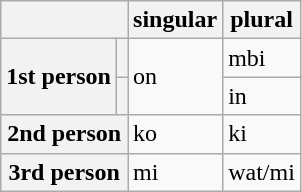<table class="wikitable">
<tr>
<th colspan="2"></th>
<th>singular</th>
<th>plural</th>
</tr>
<tr>
<th rowspan="2">1st person</th>
<th></th>
<td rowspan="2">on</td>
<td>mbi</td>
</tr>
<tr>
<th></th>
<td>in</td>
</tr>
<tr>
<th colspan="2">2nd person</th>
<td>ko</td>
<td>ki</td>
</tr>
<tr>
<th colspan="2">3rd person</th>
<td>mi</td>
<td>wat/mi</td>
</tr>
</table>
